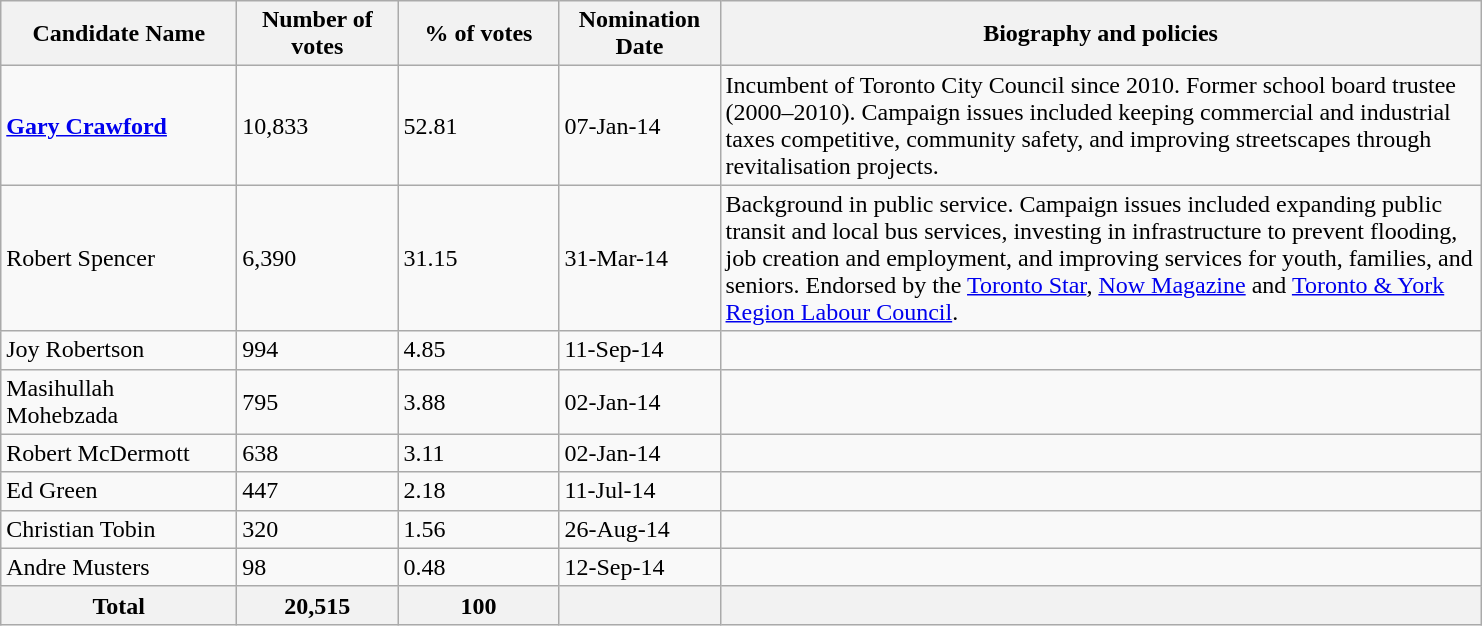<table class="wikitable" style="margin-bottom:0;">
<tr>
<th scope="col" style="width: 150px;">Candidate Name</th>
<th scope="col" style="width: 100px;">Number of votes</th>
<th scope="col" style="width: 100px;">% of votes</th>
<th scope="col" style="width: 100px;">Nomination Date</th>
<th scope="col" style="width: 500px;">Biography and policies</th>
</tr>
<tr>
<td><strong><a href='#'>Gary Crawford</a></strong></td>
<td>10,833</td>
<td>52.81</td>
<td>07-Jan-14</td>
<td>Incumbent of Toronto City Council since 2010. Former school board trustee (2000–2010). Campaign issues included keeping commercial and industrial taxes competitive, community safety, and improving streetscapes through revitalisation projects.</td>
</tr>
<tr>
<td>Robert Spencer</td>
<td>6,390</td>
<td>31.15</td>
<td>31-Mar-14</td>
<td>Background in public service. Campaign issues included expanding public transit and local bus services, investing in infrastructure to prevent flooding, job creation and employment, and improving services for youth, families, and seniors. Endorsed by the <a href='#'>Toronto Star</a>, <a href='#'>Now Magazine</a> and <a href='#'>Toronto & York Region Labour Council</a>.</td>
</tr>
<tr>
<td>Joy Robertson</td>
<td>994</td>
<td>4.85</td>
<td>11-Sep-14</td>
<td></td>
</tr>
<tr>
<td>Masihullah Mohebzada</td>
<td>795</td>
<td>3.88</td>
<td>02-Jan-14</td>
<td></td>
</tr>
<tr>
<td>Robert McDermott</td>
<td>638</td>
<td>3.11</td>
<td>02-Jan-14</td>
<td></td>
</tr>
<tr>
<td>Ed Green</td>
<td>447</td>
<td>2.18</td>
<td>11-Jul-14</td>
<td></td>
</tr>
<tr>
<td>Christian Tobin</td>
<td>320</td>
<td>1.56</td>
<td>26-Aug-14</td>
<td></td>
</tr>
<tr>
<td>Andre Musters</td>
<td>98</td>
<td>0.48</td>
<td>12-Sep-14</td>
<td></td>
</tr>
<tr>
<th>Total</th>
<th>20,515</th>
<th>100</th>
<th></th>
<th></th>
</tr>
</table>
